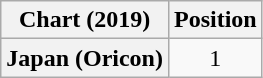<table class="wikitable plainrowheaders" style="text-align:center">
<tr>
<th scope="col">Chart (2019)</th>
<th scope="col">Position</th>
</tr>
<tr>
<th scope="row">Japan (Oricon)</th>
<td>1</td>
</tr>
</table>
